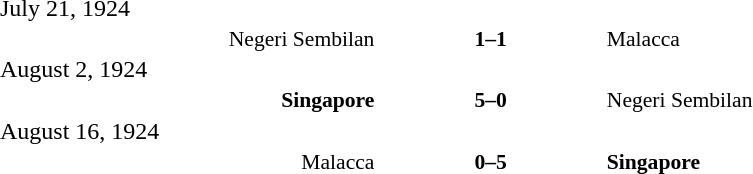<table width=100% cellspacing=1>
<tr>
<th width=20%></th>
<th width=12%></th>
<th width=20%></th>
<th></th>
</tr>
<tr>
<td>July 21, 1924</td>
</tr>
<tr style=font-size:90%>
<td align=right>Negeri Sembilan</td>
<td align=center><strong>1–1</strong></td>
<td>Malacca</td>
<td></td>
<td></td>
</tr>
<tr>
<td>August 2, 1924</td>
</tr>
<tr style=font-size:90%>
<td align=right><strong>Singapore</strong></td>
<td align=center><strong>5–0</strong></td>
<td>Negeri Sembilan</td>
<td></td>
<td></td>
</tr>
<tr>
<td>August 16, 1924</td>
</tr>
<tr style=font-size:90%>
<td align=right>Malacca</td>
<td align=center><strong>0–5</strong></td>
<td><strong>Singapore</strong></td>
<td></td>
<td></td>
</tr>
<tr>
</tr>
</table>
